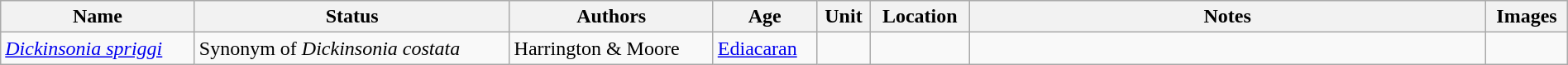<table class="wikitable sortable" align="center" width="100%">
<tr>
<th>Name</th>
<th>Status</th>
<th>Authors</th>
<th>Age</th>
<th>Unit</th>
<th>Location</th>
<th width="33%" class="unsortable">Notes</th>
<th class="unsortable">Images</th>
</tr>
<tr>
<td><em><a href='#'>Dickinsonia spriggi</a></em></td>
<td>Synonym of <em>Dickinsonia costata</em></td>
<td>Harrington & Moore</td>
<td><a href='#'>Ediacaran</a></td>
<td></td>
<td></td>
<td></td>
<td></td>
</tr>
</table>
